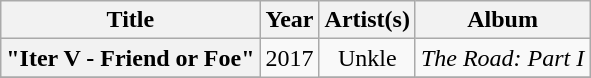<table class="wikitable plainrowheaders" style="text-align:center;">
<tr>
<th scope="col">Title</th>
<th scope="col">Year</th>
<th scope="col">Artist(s)</th>
<th scope="col">Album</th>
</tr>
<tr>
<th scope="row">"Iter V - Friend or Foe"</th>
<td rowspan="2">2017</td>
<td>Unkle</td>
<td><em>The Road: Part I</em></td>
</tr>
<tr>
</tr>
</table>
